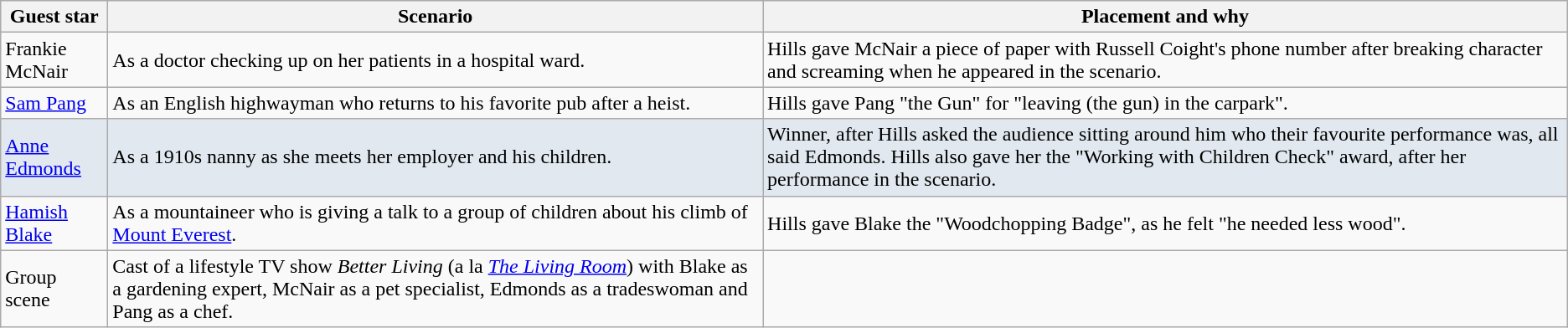<table class="wikitable">
<tr>
<th>Guest star</th>
<th>Scenario</th>
<th>Placement and why</th>
</tr>
<tr>
<td>Frankie McNair</td>
<td>As a doctor checking up on her patients in a hospital ward.</td>
<td>Hills gave McNair a piece of paper with Russell Coight's phone number after breaking character and screaming when he appeared in the scenario.</td>
</tr>
<tr>
<td><a href='#'>Sam Pang</a></td>
<td>As an English highwayman who returns to his favorite pub after a heist.</td>
<td>Hills gave Pang "the Gun" for "leaving (the gun) in the carpark".</td>
</tr>
<tr style="background:#E1E8EF;">
<td><a href='#'>Anne Edmonds</a></td>
<td>As a 1910s nanny as she meets her employer and his children.</td>
<td>Winner, after Hills asked the audience sitting around him who their favourite performance was, all said Edmonds. Hills also gave her the "Working with Children Check" award, after her performance in the scenario.</td>
</tr>
<tr>
<td><a href='#'>Hamish Blake</a></td>
<td>As a mountaineer who is giving a talk to a group of children about his climb of <a href='#'>Mount Everest</a>.</td>
<td>Hills gave Blake the "Woodchopping Badge", as he felt "he needed less wood".</td>
</tr>
<tr>
<td>Group scene</td>
<td>Cast of a lifestyle TV show <em>Better Living</em> (a la <em><a href='#'>The Living Room</a></em>) with Blake as a gardening expert, McNair as a pet specialist, Edmonds as a tradeswoman and Pang as a chef.</td>
<td></td>
</tr>
</table>
